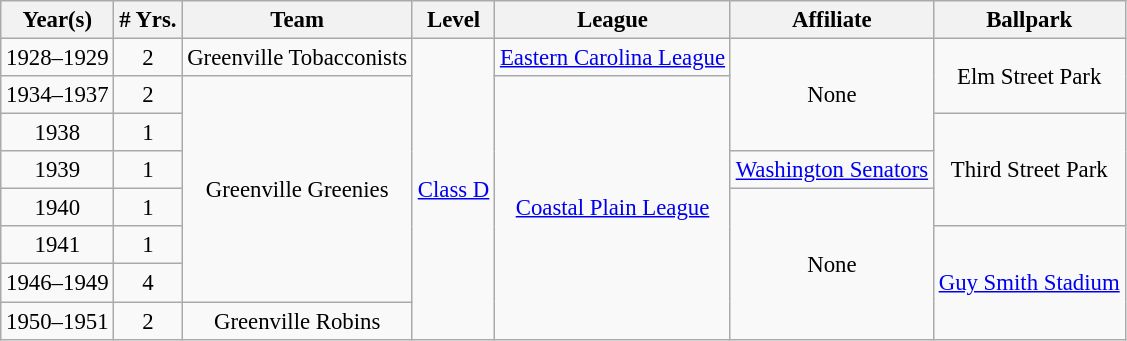<table class="wikitable" style="text-align:center; font-size: 95%;">
<tr>
<th>Year(s)</th>
<th># Yrs.</th>
<th>Team</th>
<th>Level</th>
<th>League</th>
<th>Affiliate</th>
<th>Ballpark</th>
</tr>
<tr>
<td>1928–1929</td>
<td>2</td>
<td>Greenville Tobacconists</td>
<td rowspan=8><a href='#'>Class D</a></td>
<td><a href='#'>Eastern Carolina League</a></td>
<td rowspan=3>None</td>
<td rowspan=2>Elm Street Park</td>
</tr>
<tr>
<td>1934–1937</td>
<td>2</td>
<td rowspan=6>Greenville Greenies</td>
<td rowspan=7><a href='#'>Coastal Plain League</a></td>
</tr>
<tr>
<td>1938</td>
<td>1</td>
<td rowspan=3>Third Street Park</td>
</tr>
<tr>
<td>1939</td>
<td>1</td>
<td><a href='#'>Washington Senators</a></td>
</tr>
<tr>
<td>1940</td>
<td>1</td>
<td rowspan=4>None</td>
</tr>
<tr>
<td>1941</td>
<td>1</td>
<td rowspan=3><a href='#'>Guy Smith Stadium</a></td>
</tr>
<tr>
<td>1946–1949</td>
<td>4</td>
</tr>
<tr>
<td>1950–1951</td>
<td>2</td>
<td>Greenville Robins</td>
</tr>
</table>
